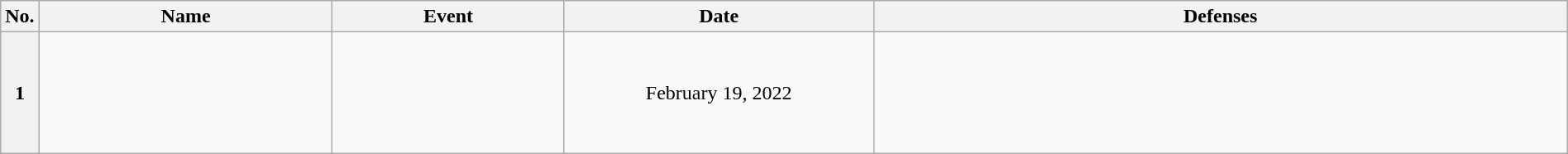<table class="wikitable" width=100%>
<tr>
<th width=1%>No.</th>
<th width=19%>Name</th>
<th width=15%>Event</th>
<th width=20%>Date</th>
<th width=45%>Defenses</th>
</tr>
<tr>
<th>1</th>
<td align=left> <br> </td>
<td align=center><br></td>
<td align=center>February 19, 2022</td>
<td><br><br>
<br>
<br>
<br>
</td>
</tr>
</table>
